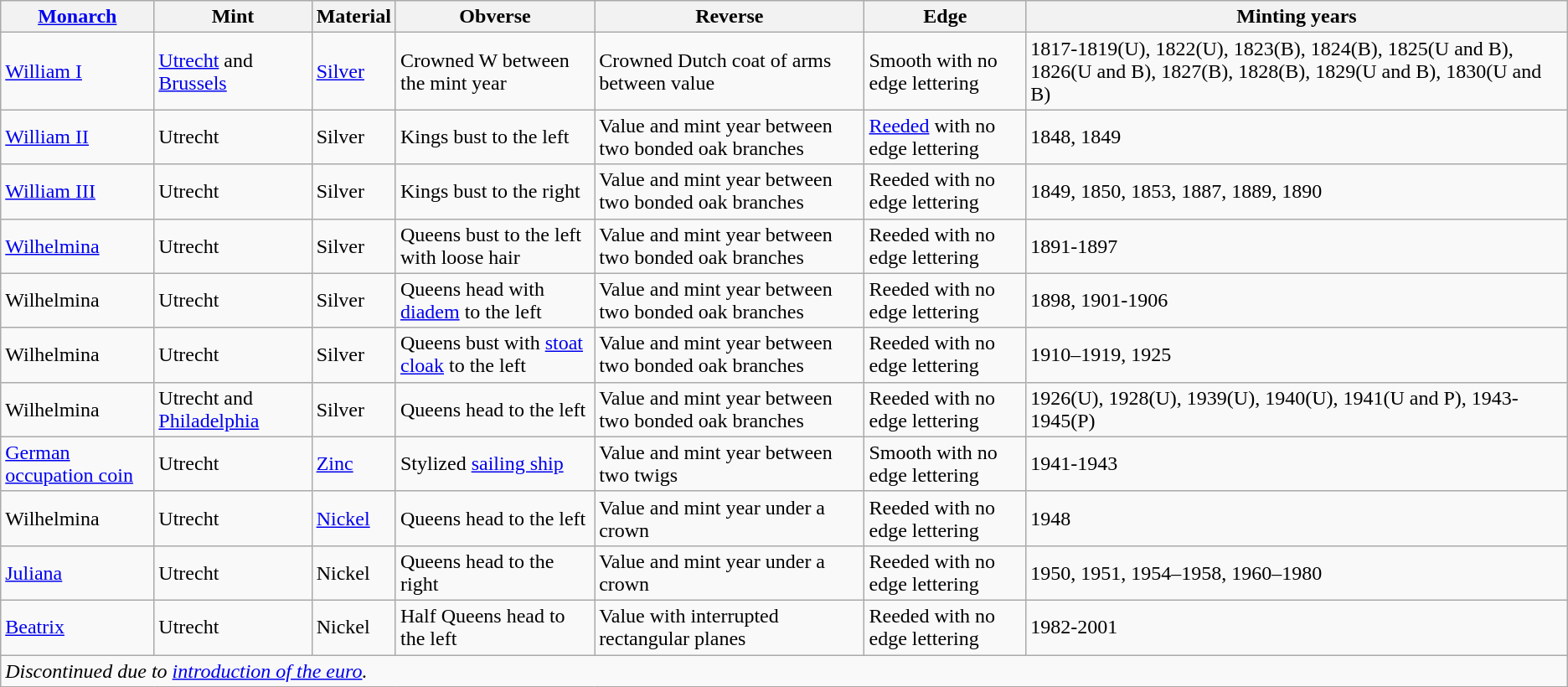<table class="wikitable">
<tr>
<th><a href='#'>Monarch</a></th>
<th>Mint</th>
<th>Material</th>
<th>Obverse</th>
<th>Reverse</th>
<th>Edge</th>
<th>Minting years</th>
</tr>
<tr>
<td><a href='#'>William I</a></td>
<td><a href='#'>Utrecht</a> and <a href='#'>Brussels</a></td>
<td><a href='#'>Silver</a></td>
<td>Crowned W between the mint year</td>
<td>Crowned Dutch coat of arms between value</td>
<td>Smooth with no edge lettering</td>
<td>1817-1819(U), 1822(U), 1823(B), 1824(B), 1825(U and B), 1826(U and B), 1827(B), 1828(B), 1829(U and B), 1830(U and B)</td>
</tr>
<tr>
<td><a href='#'>William II</a></td>
<td>Utrecht</td>
<td>Silver</td>
<td>Kings bust to the left</td>
<td>Value and mint year between two bonded oak branches</td>
<td><a href='#'>Reeded</a> with no edge lettering</td>
<td>1848, 1849</td>
</tr>
<tr>
<td><a href='#'>William III</a></td>
<td>Utrecht</td>
<td>Silver</td>
<td>Kings bust to the right</td>
<td>Value and mint year between two bonded oak branches</td>
<td>Reeded with no edge lettering</td>
<td>1849, 1850, 1853, 1887, 1889, 1890</td>
</tr>
<tr>
<td><a href='#'>Wilhelmina</a></td>
<td>Utrecht</td>
<td>Silver</td>
<td>Queens bust to the left with loose hair</td>
<td>Value and mint year between two bonded oak branches</td>
<td>Reeded with no edge lettering</td>
<td>1891-1897</td>
</tr>
<tr>
<td>Wilhelmina</td>
<td>Utrecht</td>
<td>Silver</td>
<td>Queens head with <a href='#'>diadem</a> to the left</td>
<td>Value and mint year between two bonded oak branches</td>
<td>Reeded with no edge lettering</td>
<td>1898, 1901-1906</td>
</tr>
<tr>
<td>Wilhelmina</td>
<td>Utrecht</td>
<td>Silver</td>
<td>Queens bust with <a href='#'>stoat</a> <a href='#'>cloak</a> to the left</td>
<td>Value and mint year between two bonded oak branches</td>
<td>Reeded with no edge lettering</td>
<td>1910–1919, 1925</td>
</tr>
<tr>
<td>Wilhelmina</td>
<td>Utrecht and  <a href='#'>Philadelphia</a></td>
<td>Silver</td>
<td>Queens head to the left</td>
<td>Value and mint year between two bonded oak branches</td>
<td>Reeded with no edge lettering</td>
<td>1926(U), 1928(U), 1939(U), 1940(U), 1941(U and P), 1943-1945(P)</td>
</tr>
<tr>
<td><a href='#'>German occupation coin</a></td>
<td>Utrecht</td>
<td><a href='#'>Zinc</a></td>
<td>Stylized <a href='#'>sailing ship</a></td>
<td>Value and mint year between two twigs</td>
<td>Smooth with no edge lettering</td>
<td>1941-1943</td>
</tr>
<tr>
<td>Wilhelmina</td>
<td>Utrecht</td>
<td><a href='#'>Nickel</a></td>
<td>Queens head to the left</td>
<td>Value and mint year under a crown</td>
<td>Reeded with no edge lettering</td>
<td>1948</td>
</tr>
<tr>
<td><a href='#'>Juliana</a></td>
<td>Utrecht</td>
<td>Nickel</td>
<td>Queens head to the right</td>
<td>Value and mint year under a crown</td>
<td>Reeded with no edge lettering</td>
<td>1950, 1951, 1954–1958, 1960–1980</td>
</tr>
<tr>
<td><a href='#'>Beatrix</a></td>
<td>Utrecht</td>
<td>Nickel</td>
<td>Half Queens head to the left</td>
<td>Value with interrupted rectangular planes</td>
<td>Reeded with no edge lettering</td>
<td>1982-2001</td>
</tr>
<tr>
<td colspan=7><em>Discontinued due to <a href='#'>introduction of the euro</a>.</em></td>
</tr>
</table>
